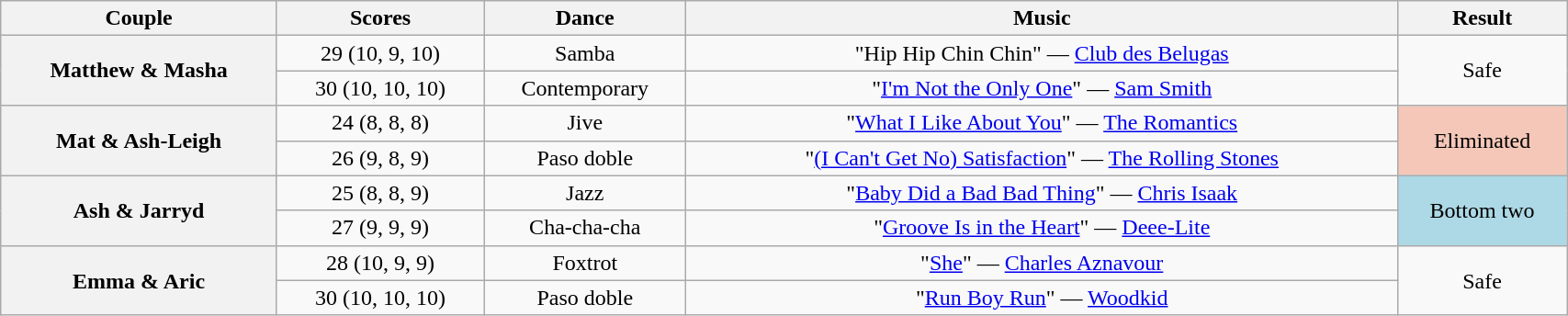<table class="wikitable sortable" style="text-align:center; width: 90%">
<tr>
<th scope="col">Couple</th>
<th scope="col">Scores</th>
<th scope="col" class="unsortable">Dance</th>
<th scope="col" class="unsortable">Music</th>
<th scope="col" class="unsortable">Result</th>
</tr>
<tr>
<th scope="row" rowspan=2>Matthew & Masha</th>
<td>29 (10, 9, 10)</td>
<td>Samba</td>
<td>"Hip Hip Chin Chin" — <a href='#'>Club des Belugas</a></td>
<td rowspan=2>Safe</td>
</tr>
<tr>
<td>30 (10, 10, 10)</td>
<td>Contemporary</td>
<td>"<a href='#'>I'm Not the Only One</a>" — <a href='#'>Sam Smith</a></td>
</tr>
<tr>
<th scope="row" rowspan=2>Mat & Ash-Leigh</th>
<td>24 (8, 8, 8)</td>
<td>Jive</td>
<td>"<a href='#'>What I Like About You</a>" — <a href='#'>The Romantics</a></td>
<td rowspan=2 bgcolor="f4c7b8">Eliminated</td>
</tr>
<tr>
<td>26 (9, 8, 9)</td>
<td>Paso doble</td>
<td>"<a href='#'>(I Can't Get No) Satisfaction</a>" — <a href='#'>The Rolling Stones</a></td>
</tr>
<tr>
<th scope="row" rowspan=2>Ash & Jarryd</th>
<td>25 (8, 8, 9)</td>
<td>Jazz</td>
<td>"<a href='#'>Baby Did a Bad Bad Thing</a>" — <a href='#'>Chris Isaak</a></td>
<td rowspan=2 bgcolor="lightblue">Bottom two</td>
</tr>
<tr>
<td>27 (9, 9, 9)</td>
<td>Cha-cha-cha</td>
<td>"<a href='#'>Groove Is in the Heart</a>" — <a href='#'>Deee-Lite</a></td>
</tr>
<tr>
<th scope="row" rowspan=2>Emma & Aric</th>
<td>28 (10, 9, 9)</td>
<td>Foxtrot</td>
<td>"<a href='#'>She</a>" — <a href='#'>Charles Aznavour</a></td>
<td rowspan=2>Safe</td>
</tr>
<tr>
<td>30 (10, 10, 10)</td>
<td>Paso doble</td>
<td>"<a href='#'>Run Boy Run</a>" — <a href='#'>Woodkid</a></td>
</tr>
</table>
